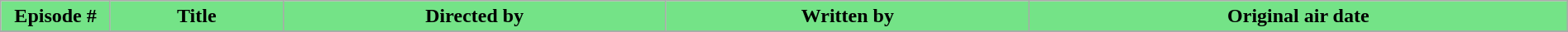<table class="wikitable plainrowheaders" style="width:100%;">
<tr>
<th style="background:#74E387; color:#000;" width=7%>Episode #</th>
<th style="background:#74E387; color:#000;">Title</th>
<th style="background:#74E387; color:#000;">Directed by</th>
<th style="background:#74E387; color:#000;">Written by</th>
<th style="background:#74E387; color:#000;">Original air date</th>
</tr>
<tr>
</tr>
</table>
